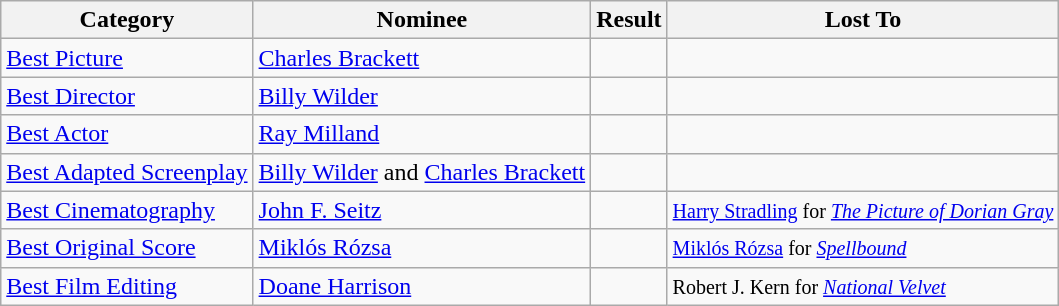<table class="wikitable">
<tr>
<th>Category</th>
<th>Nominee</th>
<th>Result</th>
<th>Lost To</th>
</tr>
<tr>
<td><a href='#'>Best Picture</a></td>
<td><a href='#'>Charles Brackett</a></td>
<td></td>
<td></td>
</tr>
<tr>
<td><a href='#'>Best Director</a></td>
<td><a href='#'>Billy Wilder</a></td>
<td></td>
<td></td>
</tr>
<tr>
<td><a href='#'>Best Actor</a></td>
<td><a href='#'>Ray Milland</a></td>
<td></td>
<td></td>
</tr>
<tr>
<td><a href='#'>Best Adapted Screenplay</a></td>
<td><a href='#'>Billy Wilder</a> and <a href='#'>Charles Brackett</a></td>
<td></td>
<td></td>
</tr>
<tr>
<td><a href='#'>Best Cinematography</a></td>
<td><a href='#'>John F. Seitz</a></td>
<td></td>
<td><small><a href='#'>Harry Stradling</a> for <em><a href='#'>The Picture of Dorian Gray</a></em></small></td>
</tr>
<tr>
<td><a href='#'>Best Original Score</a></td>
<td><a href='#'>Miklós Rózsa</a></td>
<td></td>
<td><small><a href='#'>Miklós Rózsa</a> for <em><a href='#'>Spellbound</a></em></small></td>
</tr>
<tr>
<td><a href='#'>Best Film Editing</a></td>
<td><a href='#'>Doane Harrison</a></td>
<td></td>
<td><small>Robert J. Kern for <em><a href='#'>National Velvet</a></em></small></td>
</tr>
</table>
